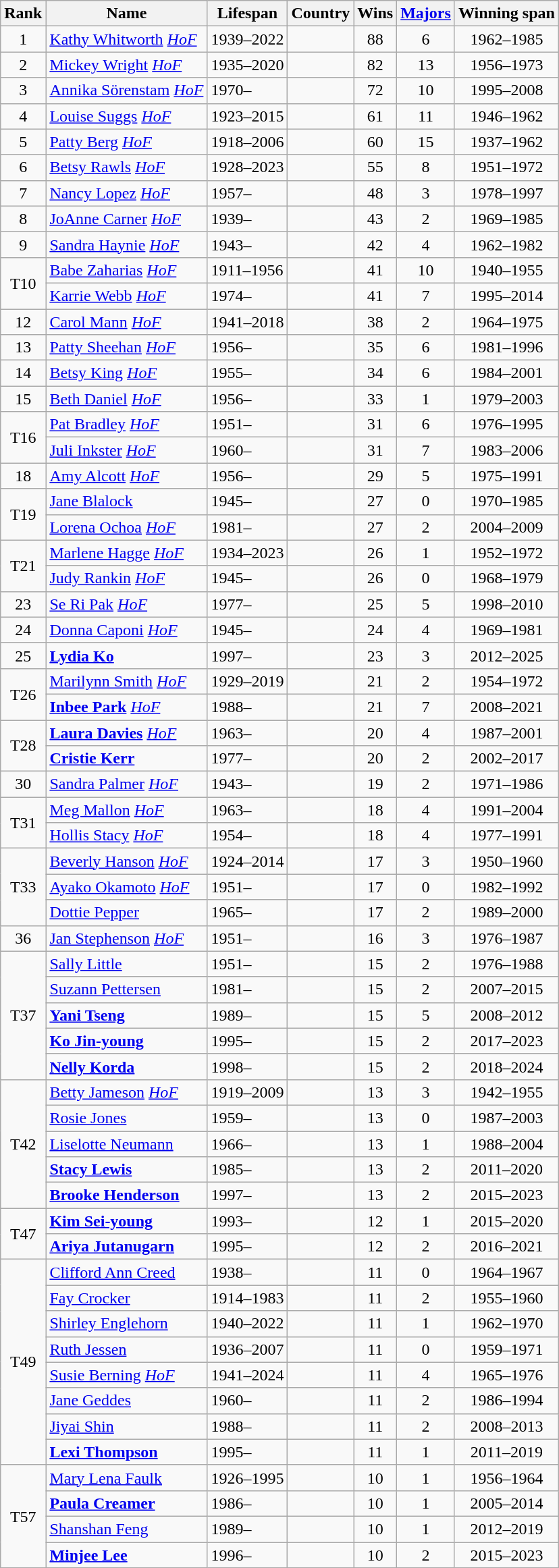<table class="wikitable sortable" style="text-align:center">
<tr>
<th>Rank</th>
<th>Name</th>
<th>Lifespan</th>
<th>Country</th>
<th>Wins</th>
<th><a href='#'>Majors</a></th>
<th>Winning span</th>
</tr>
<tr>
<td>1</td>
<td align=left><a href='#'>Kathy Whitworth</a> <em><a href='#'><span>HoF</span></a></em></td>
<td align=left>1939–2022</td>
<td align=left></td>
<td>88</td>
<td>6</td>
<td>1962–1985</td>
</tr>
<tr>
<td>2</td>
<td align=left><a href='#'>Mickey Wright</a> <em><a href='#'><span>HoF</span></a></em></td>
<td align=left>1935–2020</td>
<td align=left></td>
<td>82</td>
<td>13</td>
<td>1956–1973</td>
</tr>
<tr>
<td>3</td>
<td align=left><a href='#'>Annika Sörenstam</a> <em><a href='#'><span>HoF</span></a></em></td>
<td align=left>1970–</td>
<td align=left></td>
<td>72</td>
<td>10</td>
<td>1995–2008</td>
</tr>
<tr>
<td>4</td>
<td align=left><a href='#'>Louise Suggs</a> <em><a href='#'><span>HoF</span></a></em></td>
<td align=left>1923–2015</td>
<td align=left></td>
<td>61</td>
<td>11</td>
<td>1946–1962</td>
</tr>
<tr>
<td>5</td>
<td align=left><a href='#'>Patty Berg</a> <em><a href='#'><span>HoF</span></a></em></td>
<td align=left>1918–2006</td>
<td align=left></td>
<td>60</td>
<td>15</td>
<td>1937–1962</td>
</tr>
<tr>
<td>6</td>
<td align=left><a href='#'>Betsy Rawls</a> <em><a href='#'><span>HoF</span></a></em></td>
<td align=left>1928–2023</td>
<td align=left></td>
<td>55</td>
<td>8</td>
<td>1951–1972</td>
</tr>
<tr>
<td>7</td>
<td align=left><a href='#'>Nancy Lopez</a> <em><a href='#'><span>HoF</span></a></em></td>
<td align=left>1957–</td>
<td align=left></td>
<td>48</td>
<td>3</td>
<td>1978–1997</td>
</tr>
<tr>
<td>8</td>
<td align=left><a href='#'>JoAnne Carner</a> <em><a href='#'><span>HoF</span></a></em></td>
<td align=left>1939–</td>
<td align=left></td>
<td>43</td>
<td>2</td>
<td>1969–1985</td>
</tr>
<tr>
<td>9</td>
<td align=left><a href='#'>Sandra Haynie</a> <em><a href='#'><span>HoF</span></a></em></td>
<td align=left>1943–</td>
<td align=left></td>
<td>42</td>
<td>4</td>
<td>1962–1982</td>
</tr>
<tr>
<td rowspan=2>T10</td>
<td align=left><a href='#'>Babe Zaharias</a> <em><a href='#'><span>HoF</span></a></em></td>
<td align=left>1911–1956</td>
<td align=left></td>
<td>41</td>
<td>10</td>
<td>1940–1955</td>
</tr>
<tr>
<td align=left><a href='#'>Karrie Webb</a> <em><a href='#'><span>HoF</span></a></em></td>
<td align=left>1974–</td>
<td align=left></td>
<td>41</td>
<td>7</td>
<td>1995–2014</td>
</tr>
<tr>
<td>12</td>
<td align=left><a href='#'>Carol Mann</a> <em><a href='#'><span>HoF</span></a></em></td>
<td align=left>1941–2018</td>
<td align=left></td>
<td>38</td>
<td>2</td>
<td>1964–1975</td>
</tr>
<tr>
<td>13</td>
<td align=left><a href='#'>Patty Sheehan</a> <em><a href='#'><span>HoF</span></a></em></td>
<td align=left>1956–</td>
<td align=left></td>
<td>35</td>
<td>6</td>
<td>1981–1996</td>
</tr>
<tr>
<td>14</td>
<td align=left><a href='#'>Betsy King</a> <em><a href='#'><span>HoF</span></a></em></td>
<td align=left>1955–</td>
<td align=left></td>
<td>34</td>
<td>6</td>
<td>1984–2001</td>
</tr>
<tr>
<td>15</td>
<td align=left><a href='#'>Beth Daniel</a> <em><a href='#'><span>HoF</span></a></em></td>
<td align=left>1956–</td>
<td align=left></td>
<td>33</td>
<td>1</td>
<td>1979–2003</td>
</tr>
<tr>
<td rowspan=2>T16</td>
<td align=left><a href='#'>Pat Bradley</a> <em><a href='#'><span>HoF</span></a></em></td>
<td align=left>1951–</td>
<td align=left></td>
<td>31</td>
<td>6</td>
<td>1976–1995</td>
</tr>
<tr>
<td align=left><a href='#'>Juli Inkster</a> <em><a href='#'><span>HoF</span></a></em></td>
<td align=left>1960–</td>
<td align=left></td>
<td>31</td>
<td>7</td>
<td>1983–2006</td>
</tr>
<tr>
<td>18</td>
<td align=left><a href='#'>Amy Alcott</a> <em><a href='#'><span>HoF</span></a></em></td>
<td align=left>1956–</td>
<td align=left></td>
<td>29</td>
<td>5</td>
<td>1975–1991</td>
</tr>
<tr>
<td rowspan=2>T19</td>
<td align=left><a href='#'>Jane Blalock</a></td>
<td align=left>1945–</td>
<td align=left></td>
<td>27</td>
<td>0</td>
<td>1970–1985</td>
</tr>
<tr>
<td align=left><a href='#'>Lorena Ochoa</a> <em><a href='#'><span>HoF</span></a></em></td>
<td align=left>1981–</td>
<td align=left></td>
<td>27</td>
<td>2</td>
<td>2004–2009</td>
</tr>
<tr>
<td rowspan=2>T21</td>
<td align=left><a href='#'>Marlene Hagge</a> <em><a href='#'><span>HoF</span></a></em></td>
<td align=left>1934–2023</td>
<td align=left></td>
<td>26</td>
<td>1</td>
<td>1952–1972</td>
</tr>
<tr>
<td align=left><a href='#'>Judy Rankin</a> <em><a href='#'><span>HoF</span></a></em></td>
<td align=left>1945–</td>
<td align=left></td>
<td>26</td>
<td>0</td>
<td>1968–1979</td>
</tr>
<tr>
<td>23</td>
<td align=left><a href='#'>Se Ri Pak</a> <em><a href='#'><span>HoF</span></a></em></td>
<td align=left>1977–</td>
<td align=left></td>
<td>25</td>
<td>5</td>
<td>1998–2010</td>
</tr>
<tr>
<td>24</td>
<td align=left><a href='#'>Donna Caponi</a> <em><a href='#'><span>HoF</span></a></em></td>
<td align=left>1945–</td>
<td align=left></td>
<td>24</td>
<td>4</td>
<td>1969–1981</td>
</tr>
<tr>
<td>25</td>
<td align=left><strong><a href='#'>Lydia Ko</a></strong></td>
<td align=left>1997–</td>
<td align=left></td>
<td>23</td>
<td>3</td>
<td>2012–2025</td>
</tr>
<tr>
<td rowspan=2>T26</td>
<td align=left><a href='#'>Marilynn Smith</a> <em><a href='#'><span>HoF</span></a></em></td>
<td align=left>1929–2019</td>
<td align=left></td>
<td>21</td>
<td>2</td>
<td>1954–1972</td>
</tr>
<tr>
<td align=left><strong><a href='#'>Inbee Park</a></strong> <em><a href='#'><span>HoF</span></a></em></td>
<td align=left>1988–</td>
<td align=left></td>
<td>21</td>
<td>7</td>
<td>2008–2021</td>
</tr>
<tr>
<td rowspan=2>T28</td>
<td align=left><strong><a href='#'>Laura Davies</a></strong> <em><a href='#'><span>HoF</span></a></em></td>
<td align=left>1963–</td>
<td align=left></td>
<td>20</td>
<td>4</td>
<td>1987–2001</td>
</tr>
<tr>
<td align=left><strong><a href='#'>Cristie Kerr</a></strong></td>
<td align=left>1977–</td>
<td align=left></td>
<td>20</td>
<td>2</td>
<td>2002–2017</td>
</tr>
<tr>
<td>30</td>
<td align=left><a href='#'>Sandra Palmer</a> <em><a href='#'><span>HoF</span></a></em></td>
<td align=left>1943–</td>
<td align=left></td>
<td>19</td>
<td>2</td>
<td>1971–1986</td>
</tr>
<tr>
<td rowspan=2>T31</td>
<td align=left><a href='#'>Meg Mallon</a> <em><a href='#'><span>HoF</span></a></em></td>
<td align=left>1963–</td>
<td align=left></td>
<td>18</td>
<td>4</td>
<td>1991–2004</td>
</tr>
<tr>
<td align=left><a href='#'>Hollis Stacy</a> <em><a href='#'><span>HoF</span></a></em></td>
<td align=left>1954–</td>
<td align=left></td>
<td>18</td>
<td>4</td>
<td>1977–1991</td>
</tr>
<tr>
<td rowspan=3>T33</td>
<td align=left><a href='#'>Beverly Hanson</a> <em><a href='#'><span>HoF</span></a></em></td>
<td align=left>1924–2014</td>
<td align=left></td>
<td>17</td>
<td>3</td>
<td>1950–1960</td>
</tr>
<tr>
<td align=left><a href='#'>Ayako Okamoto</a> <em><a href='#'><span>HoF</span></a></em></td>
<td align=left>1951–</td>
<td align=left></td>
<td>17</td>
<td>0</td>
<td>1982–1992</td>
</tr>
<tr>
<td align=left><a href='#'>Dottie Pepper</a></td>
<td align=left>1965–</td>
<td align=left></td>
<td>17</td>
<td>2</td>
<td>1989–2000</td>
</tr>
<tr>
<td>36</td>
<td align=left><a href='#'>Jan Stephenson</a> <em><a href='#'><span>HoF</span></a></em></td>
<td align=left>1951–</td>
<td align=left></td>
<td>16</td>
<td>3</td>
<td>1976–1987</td>
</tr>
<tr>
<td rowspan=5>T37</td>
<td align=left><a href='#'>Sally Little</a></td>
<td align=left>1951–</td>
<td align=left><br></td>
<td>15</td>
<td>2</td>
<td>1976–1988</td>
</tr>
<tr>
<td align=left><a href='#'>Suzann Pettersen</a></td>
<td align=left>1981–</td>
<td align=left></td>
<td>15</td>
<td>2</td>
<td>2007–2015</td>
</tr>
<tr>
<td align=left><strong><a href='#'>Yani Tseng</a></strong></td>
<td align=left>1989–</td>
<td align=left></td>
<td>15</td>
<td>5</td>
<td>2008–2012</td>
</tr>
<tr>
<td align=left><strong><a href='#'>Ko Jin-young</a></strong></td>
<td align=left>1995–</td>
<td align=left></td>
<td>15</td>
<td>2</td>
<td>2017–2023</td>
</tr>
<tr>
<td align=left><strong><a href='#'>Nelly Korda</a></strong></td>
<td align=left>1998–</td>
<td align=left></td>
<td>15</td>
<td>2</td>
<td>2018–2024</td>
</tr>
<tr>
<td rowspan=5>T42</td>
<td align=left><a href='#'>Betty Jameson</a> <em><a href='#'><span>HoF</span></a></em></td>
<td align=left>1919–2009</td>
<td align=left></td>
<td>13</td>
<td>3</td>
<td>1942–1955</td>
</tr>
<tr>
<td align=left><a href='#'>Rosie Jones</a></td>
<td align=left>1959–</td>
<td align=left></td>
<td>13</td>
<td>0</td>
<td>1987–2003</td>
</tr>
<tr>
<td align=left><a href='#'>Liselotte Neumann</a></td>
<td align=left>1966–</td>
<td align=left></td>
<td>13</td>
<td>1</td>
<td>1988–2004</td>
</tr>
<tr>
<td align=left><strong><a href='#'>Stacy Lewis</a></strong></td>
<td align=left>1985–</td>
<td align=left></td>
<td>13</td>
<td>2</td>
<td>2011–2020</td>
</tr>
<tr>
<td align=left><strong><a href='#'>Brooke Henderson</a></strong></td>
<td align=left>1997–</td>
<td align=left></td>
<td>13</td>
<td>2</td>
<td>2015–2023</td>
</tr>
<tr>
<td rowspan=2>T47</td>
<td align=left><strong><a href='#'>Kim Sei-young</a></strong></td>
<td align=left>1993–</td>
<td align=left></td>
<td>12</td>
<td>1</td>
<td>2015–2020</td>
</tr>
<tr>
<td align=left><strong><a href='#'>Ariya Jutanugarn</a></strong></td>
<td align=left>1995–</td>
<td align=left></td>
<td>12</td>
<td>2</td>
<td>2016–2021</td>
</tr>
<tr>
<td rowspan=8>T49</td>
<td align=left><a href='#'>Clifford Ann Creed</a></td>
<td align=left>1938–</td>
<td align=left></td>
<td>11</td>
<td>0</td>
<td>1964–1967</td>
</tr>
<tr>
<td align=left><a href='#'>Fay Crocker</a></td>
<td align=left>1914–1983</td>
<td align=left></td>
<td>11</td>
<td>2</td>
<td>1955–1960</td>
</tr>
<tr>
<td align=left><a href='#'>Shirley Englehorn</a></td>
<td align=left>1940–2022</td>
<td align=left></td>
<td>11</td>
<td>1</td>
<td>1962–1970</td>
</tr>
<tr>
<td align=left><a href='#'>Ruth Jessen</a></td>
<td align=left>1936–2007</td>
<td align=left></td>
<td>11</td>
<td>0</td>
<td>1959–1971</td>
</tr>
<tr>
<td align=left><a href='#'>Susie Berning</a> <em><a href='#'><span>HoF</span></a></em></td>
<td align=left>1941–2024</td>
<td align=left></td>
<td>11</td>
<td>4</td>
<td>1965–1976</td>
</tr>
<tr>
<td align=left><a href='#'>Jane Geddes</a></td>
<td align=left>1960–</td>
<td align=left></td>
<td>11</td>
<td>2</td>
<td>1986–1994</td>
</tr>
<tr>
<td align=left><a href='#'>Jiyai Shin</a></td>
<td align=left>1988–</td>
<td align=left></td>
<td>11</td>
<td>2</td>
<td>2008–2013</td>
</tr>
<tr>
<td align=left><strong><a href='#'>Lexi Thompson</a></strong></td>
<td align=left>1995–</td>
<td align=left></td>
<td>11</td>
<td>1</td>
<td>2011–2019</td>
</tr>
<tr>
<td rowspan=4>T57</td>
<td align=left><a href='#'>Mary Lena Faulk</a></td>
<td align=left>1926–1995</td>
<td align=left></td>
<td>10</td>
<td>1</td>
<td>1956–1964</td>
</tr>
<tr>
<td align=left><strong><a href='#'>Paula Creamer</a></strong></td>
<td align=left>1986–</td>
<td align=left></td>
<td>10</td>
<td>1</td>
<td>2005–2014</td>
</tr>
<tr>
<td align=left><a href='#'>Shanshan Feng</a></td>
<td align=left>1989–</td>
<td align=left></td>
<td>10</td>
<td>1</td>
<td>2012–2019</td>
</tr>
<tr>
<td align=left><strong><a href='#'>Minjee Lee</a></strong></td>
<td align=left>1996–</td>
<td align=left></td>
<td>10</td>
<td>2</td>
<td>2015–2023</td>
</tr>
</table>
